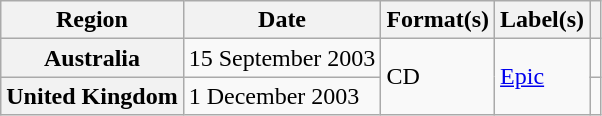<table class="wikitable plainrowheaders">
<tr>
<th scope="col">Region</th>
<th scope="col">Date</th>
<th scope="col">Format(s)</th>
<th scope="col">Label(s)</th>
<th scope="col"></th>
</tr>
<tr>
<th scope="row">Australia</th>
<td>15 September 2003</td>
<td rowspan="2">CD</td>
<td rowspan="2"><a href='#'>Epic</a></td>
<td align="center"></td>
</tr>
<tr>
<th scope="row">United Kingdom</th>
<td>1 December 2003</td>
<td align="center"></td>
</tr>
</table>
